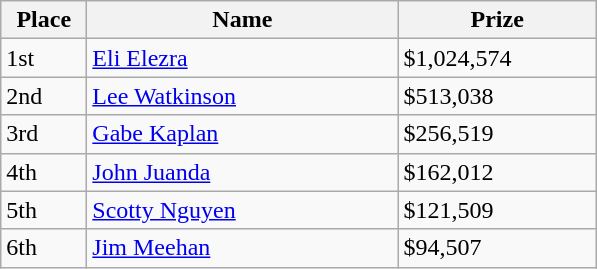<table class="wikitable">
<tr>
<th width="50">Place</th>
<th width="200">Name</th>
<th width="125">Prize</th>
</tr>
<tr>
<td>1st</td>
<td><a href='#'>Eli Elezra</a></td>
<td>$1,024,574</td>
</tr>
<tr>
<td>2nd</td>
<td><a href='#'>Lee Watkinson</a></td>
<td>$513,038</td>
</tr>
<tr>
<td>3rd</td>
<td><a href='#'>Gabe Kaplan</a></td>
<td>$256,519</td>
</tr>
<tr>
<td>4th</td>
<td><a href='#'>John Juanda</a></td>
<td>$162,012</td>
</tr>
<tr>
<td>5th</td>
<td><a href='#'>Scotty Nguyen</a></td>
<td>$121,509</td>
</tr>
<tr>
<td>6th</td>
<td><a href='#'>Jim Meehan</a></td>
<td>$94,507</td>
</tr>
</table>
